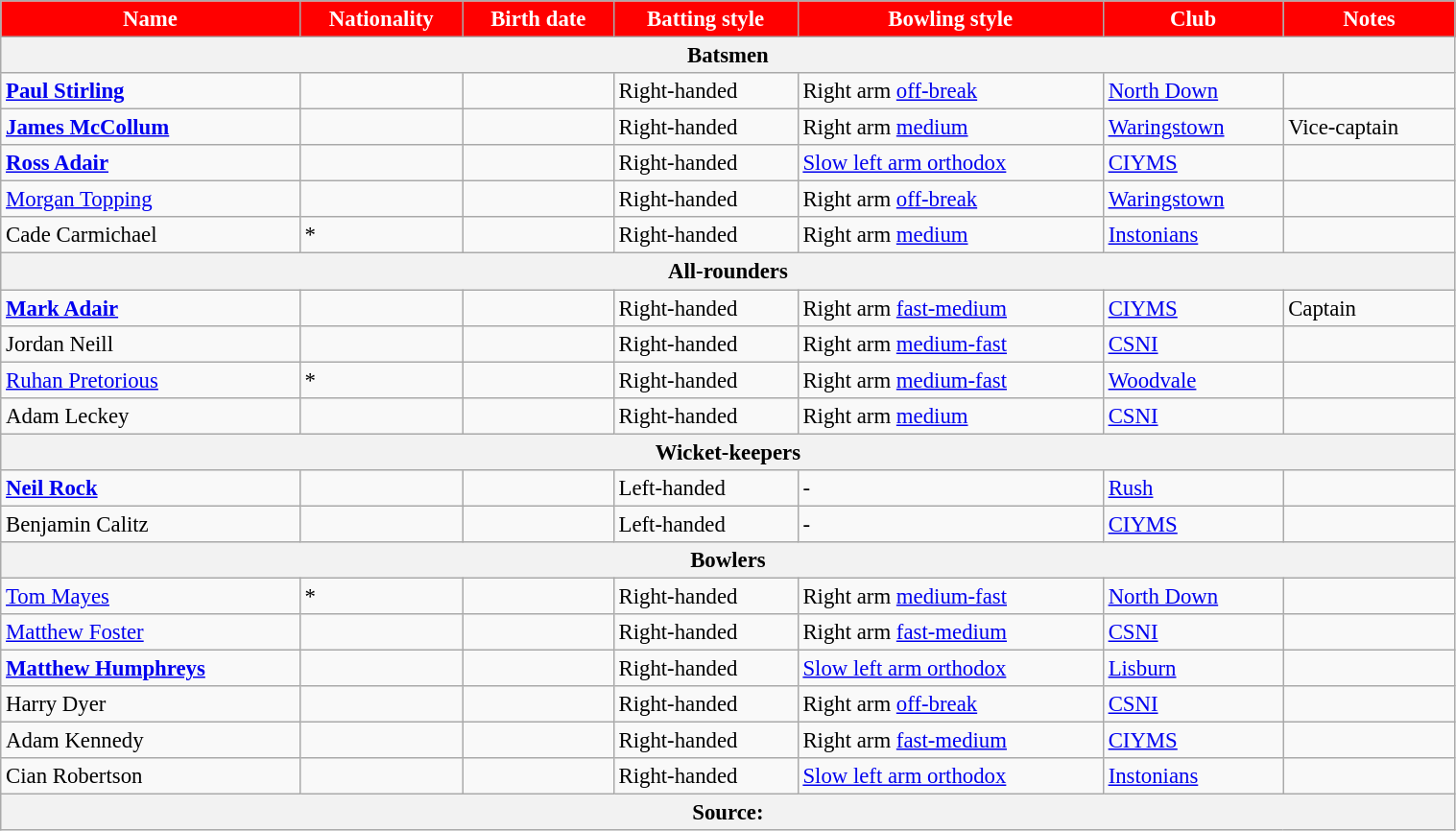<table class="wikitable" style="font-size:95%; width:80%;">
<tr>
<th style="text-align:center; background:#FF0000; color:white; ">Name</th>
<th style="text-align:center; background:#FF0000; color:white; ">Nationality</th>
<th style="text-align:center; background:#FF0000; color:white; ">Birth date</th>
<th style="text-align:center; background:#FF0000; color:white; ">Batting style</th>
<th style="text-align:center; background:#FF0000; color:white; ">Bowling style</th>
<th style="text-align:center; background:#FF0000; color:white; ">Club</th>
<th style="text-align:center; background:#FF0000; color:white; ">Notes</th>
</tr>
<tr>
<th colspan="7">Batsmen</th>
</tr>
<tr>
<td><strong><a href='#'>Paul Stirling</a></strong></td>
<td></td>
<td></td>
<td>Right-handed</td>
<td>Right arm <a href='#'>off-break</a></td>
<td><a href='#'>North Down</a></td>
<td></td>
</tr>
<tr>
<td><strong><a href='#'>James McCollum</a></strong></td>
<td></td>
<td></td>
<td>Right-handed</td>
<td>Right arm <a href='#'>medium</a></td>
<td><a href='#'>Waringstown</a></td>
<td>Vice-captain</td>
</tr>
<tr>
<td><strong><a href='#'>Ross Adair</a></strong></td>
<td></td>
<td></td>
<td>Right-handed</td>
<td><a href='#'>Slow left arm orthodox</a></td>
<td><a href='#'>CIYMS</a></td>
<td></td>
</tr>
<tr>
<td><a href='#'>Morgan Topping</a></td>
<td></td>
<td></td>
<td>Right-handed</td>
<td>Right arm <a href='#'>off-break</a></td>
<td><a href='#'>Waringstown</a></td>
<td></td>
</tr>
<tr>
<td>Cade Carmichael</td>
<td>*</td>
<td></td>
<td>Right-handed</td>
<td>Right arm <a href='#'>medium</a></td>
<td><a href='#'>Instonians</a></td>
<td></td>
</tr>
<tr>
<th colspan="7">All-rounders</th>
</tr>
<tr>
<td><strong><a href='#'>Mark Adair</a></strong></td>
<td></td>
<td></td>
<td>Right-handed</td>
<td>Right arm <a href='#'>fast-medium</a></td>
<td><a href='#'>CIYMS</a></td>
<td>Captain</td>
</tr>
<tr>
<td>Jordan Neill</td>
<td></td>
<td></td>
<td>Right-handed</td>
<td>Right arm <a href='#'>medium-fast</a></td>
<td><a href='#'>CSNI</a></td>
<td></td>
</tr>
<tr>
<td><a href='#'>Ruhan Pretorious</a></td>
<td>*</td>
<td></td>
<td>Right-handed</td>
<td>Right arm <a href='#'>medium-fast</a></td>
<td><a href='#'>Woodvale</a></td>
<td></td>
</tr>
<tr>
<td>Adam Leckey</td>
<td></td>
<td></td>
<td>Right-handed</td>
<td>Right arm <a href='#'>medium</a></td>
<td><a href='#'>CSNI</a></td>
<td></td>
</tr>
<tr>
<th colspan="7">Wicket-keepers</th>
</tr>
<tr>
<td><strong><a href='#'>Neil Rock</a></strong></td>
<td></td>
<td></td>
<td>Left-handed</td>
<td>-</td>
<td><a href='#'>Rush</a></td>
<td></td>
</tr>
<tr>
<td>Benjamin Calitz</td>
<td></td>
<td></td>
<td>Left-handed</td>
<td>-</td>
<td><a href='#'>CIYMS</a></td>
<td></td>
</tr>
<tr>
<th colspan="7">Bowlers</th>
</tr>
<tr>
<td><a href='#'>Tom Mayes</a></td>
<td>*</td>
<td></td>
<td>Right-handed</td>
<td>Right arm <a href='#'>medium-fast</a></td>
<td><a href='#'>North Down</a></td>
<td></td>
</tr>
<tr>
<td><a href='#'>Matthew Foster</a></td>
<td></td>
<td></td>
<td>Right-handed</td>
<td>Right arm <a href='#'>fast-medium</a></td>
<td><a href='#'>CSNI</a></td>
<td></td>
</tr>
<tr>
<td><a href='#'><strong>Matthew Humphreys</strong></a></td>
<td></td>
<td></td>
<td>Right-handed</td>
<td><a href='#'>Slow left arm orthodox</a></td>
<td><a href='#'>Lisburn</a></td>
<td></td>
</tr>
<tr>
<td>Harry Dyer</td>
<td></td>
<td></td>
<td>Right-handed</td>
<td>Right arm <a href='#'>off-break</a></td>
<td><a href='#'>CSNI</a></td>
<td></td>
</tr>
<tr>
<td>Adam Kennedy</td>
<td></td>
<td></td>
<td>Right-handed</td>
<td>Right arm <a href='#'>fast-medium</a></td>
<td><a href='#'>CIYMS</a></td>
<td></td>
</tr>
<tr>
<td>Cian Robertson</td>
<td></td>
<td></td>
<td>Right-handed</td>
<td><a href='#'>Slow left arm orthodox</a></td>
<td><a href='#'>Instonians</a></td>
<td></td>
</tr>
<tr>
<th colspan="7">Source:</th>
</tr>
</table>
